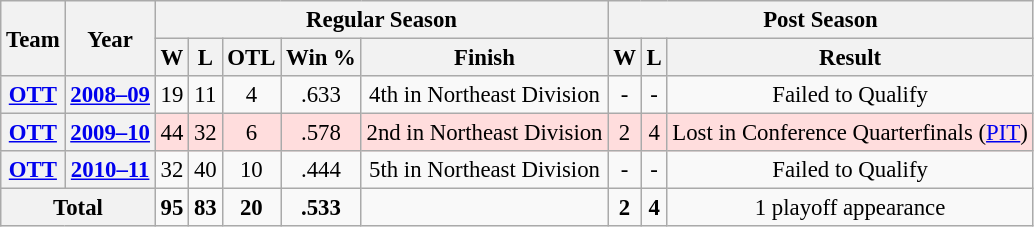<table class="wikitable" style="font-size: 95%; text-align:center;">
<tr>
<th rowspan="2">Team</th>
<th rowspan="2">Year</th>
<th colspan="5">Regular Season</th>
<th colspan="4">Post Season</th>
</tr>
<tr>
<th>W</th>
<th>L</th>
<th>OTL</th>
<th>Win %</th>
<th>Finish</th>
<th>W</th>
<th>L</th>
<th>Result</th>
</tr>
<tr>
<th><a href='#'>OTT</a></th>
<th><a href='#'>2008–09</a></th>
<td>19</td>
<td>11</td>
<td>4</td>
<td>.633</td>
<td>4th in Northeast Division</td>
<td>-</td>
<td>-</td>
<td>Failed to Qualify</td>
</tr>
<tr ! style="background:#fdd;">
<th><a href='#'>OTT</a></th>
<th><a href='#'>2009–10</a></th>
<td>44</td>
<td>32</td>
<td>6</td>
<td>.578</td>
<td>2nd in Northeast Division</td>
<td>2</td>
<td>4</td>
<td>Lost in Conference Quarterfinals (<a href='#'>PIT</a>)</td>
</tr>
<tr>
<th><a href='#'>OTT</a></th>
<th><a href='#'>2010–11</a></th>
<td>32</td>
<td>40</td>
<td>10</td>
<td>.444</td>
<td>5th in Northeast Division</td>
<td>-</td>
<td>-</td>
<td>Failed to Qualify</td>
</tr>
<tr>
<th colspan="2"><strong>Total</strong></th>
<td><strong>95</strong></td>
<td><strong>83</strong></td>
<td><strong>20</strong></td>
<td><strong>.533</strong></td>
<td></td>
<td><strong>2</strong></td>
<td><strong>4</strong></td>
<td>1 playoff appearance</td>
</tr>
</table>
